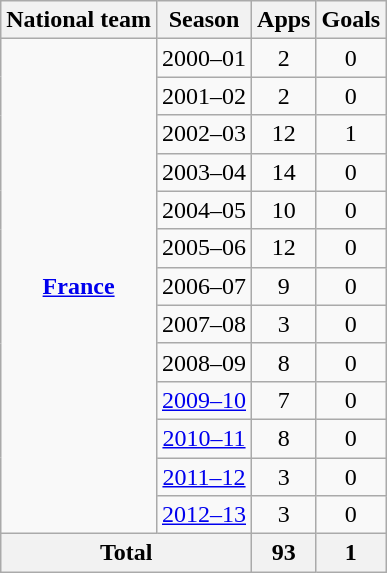<table class="wikitable" style="text-align:center">
<tr>
<th>National team</th>
<th>Season</th>
<th>Apps</th>
<th>Goals</th>
</tr>
<tr>
<td rowspan=13 valign="center"><strong><a href='#'>France</a></strong></td>
<td>2000–01</td>
<td>2</td>
<td>0</td>
</tr>
<tr>
<td>2001–02</td>
<td>2</td>
<td>0</td>
</tr>
<tr>
<td>2002–03</td>
<td>12</td>
<td>1</td>
</tr>
<tr>
<td>2003–04</td>
<td>14</td>
<td>0</td>
</tr>
<tr>
<td>2004–05</td>
<td>10</td>
<td>0</td>
</tr>
<tr>
<td>2005–06</td>
<td>12</td>
<td>0</td>
</tr>
<tr>
<td>2006–07</td>
<td>9</td>
<td>0</td>
</tr>
<tr>
<td>2007–08</td>
<td>3</td>
<td>0</td>
</tr>
<tr>
<td>2008–09</td>
<td>8</td>
<td>0</td>
</tr>
<tr>
<td><a href='#'>2009–10</a></td>
<td>7</td>
<td>0</td>
</tr>
<tr>
<td><a href='#'>2010–11</a></td>
<td>8</td>
<td>0</td>
</tr>
<tr>
<td><a href='#'>2011–12</a></td>
<td>3</td>
<td>0</td>
</tr>
<tr>
<td><a href='#'>2012–13</a></td>
<td>3</td>
<td>0</td>
</tr>
<tr>
<th colspan=2>Total</th>
<th>93</th>
<th>1</th>
</tr>
</table>
